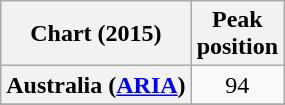<table class="wikitable sortable plainrowheaders" style="text-align:center">
<tr>
<th scope="col">Chart (2015)</th>
<th scope="col">Peak<br>position</th>
</tr>
<tr>
<th scope="row">Australia (<a href='#'>ARIA</a>)</th>
<td>94</td>
</tr>
<tr>
</tr>
<tr>
</tr>
<tr>
</tr>
</table>
